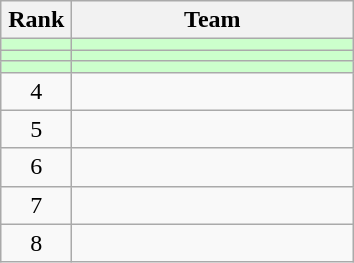<table class="wikitable" style="text-align: center;">
<tr>
<th width=40>Rank</th>
<th width=180>Team</th>
</tr>
<tr bgcolor=#CCFFCC>
<td></td>
<td style="text-align:left;"></td>
</tr>
<tr bgcolor=#CCFFCC>
<td></td>
<td style="text-align:left;"></td>
</tr>
<tr bgcolor=#CCFFCC>
<td></td>
<td style="text-align:left;"></td>
</tr>
<tr align=center>
<td>4</td>
<td style="text-align:left;"></td>
</tr>
<tr align=center>
<td>5</td>
<td style="text-align:left;"></td>
</tr>
<tr align=center>
<td>6</td>
<td style="text-align:left;"></td>
</tr>
<tr align=center>
<td>7</td>
<td style="text-align:left;"></td>
</tr>
<tr align=center>
<td>8</td>
<td style="text-align:left;"></td>
</tr>
</table>
